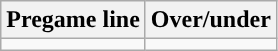<table class="wikitable">
<tr align="center">
<th>Pregame line</th>
<th>Over/under</th>
</tr>
<tr align="center">
<td></td>
<td></td>
</tr>
</table>
